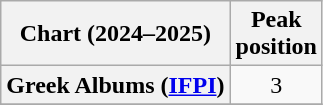<table class="wikitable sortable plainrowheaders" style="text-align:center;">
<tr>
<th scope="col">Chart (2024–2025)</th>
<th scope="col">Peak<br>position</th>
</tr>
<tr>
<th scope="row">Greek Albums (<a href='#'>IFPI</a>)</th>
<td>3</td>
</tr>
<tr>
</tr>
</table>
